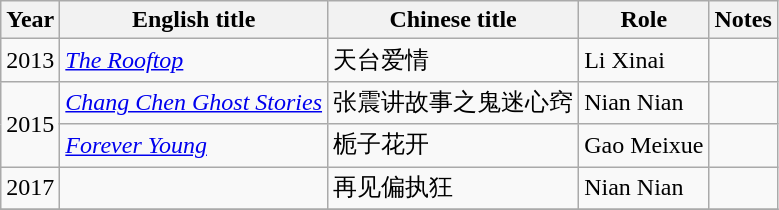<table class="wikitable sortable">
<tr>
<th>Year</th>
<th>English title</th>
<th>Chinese title</th>
<th>Role</th>
<th>Notes</th>
</tr>
<tr>
<td>2013</td>
<td><em><a href='#'>The Rooftop</a></em></td>
<td>天台爱情</td>
<td>Li Xinai</td>
<td></td>
</tr>
<tr>
<td rowspan=2>2015</td>
<td><em><a href='#'>Chang Chen Ghost Stories</a></em></td>
<td>张震讲故事之鬼迷心窍</td>
<td>Nian Nian</td>
<td></td>
</tr>
<tr>
<td><em><a href='#'>Forever Young</a></em></td>
<td>栀子花开</td>
<td>Gao Meixue</td>
<td></td>
</tr>
<tr>
<td>2017</td>
<td></td>
<td>再见偏执狂</td>
<td>Nian Nian</td>
<td></td>
</tr>
<tr>
</tr>
</table>
